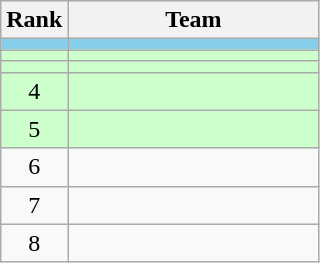<table class=wikitable style="text-align:center;">
<tr>
<th>Rank</th>
<th width=160>Team</th>
</tr>
<tr bgcolor=skyblue>
<td></td>
<td align=left></td>
</tr>
<tr style="background:#ccffcc">
<td></td>
<td align=left></td>
</tr>
<tr style="background:#ccffcc">
<td></td>
<td align=left></td>
</tr>
<tr style="background:#ccffcc">
<td>4</td>
<td align=left></td>
</tr>
<tr style="background:#ccffcc">
<td>5</td>
<td align=left></td>
</tr>
<tr>
<td>6</td>
<td align=left></td>
</tr>
<tr>
<td>7</td>
<td align=left></td>
</tr>
<tr>
<td>8</td>
<td align=left></td>
</tr>
</table>
